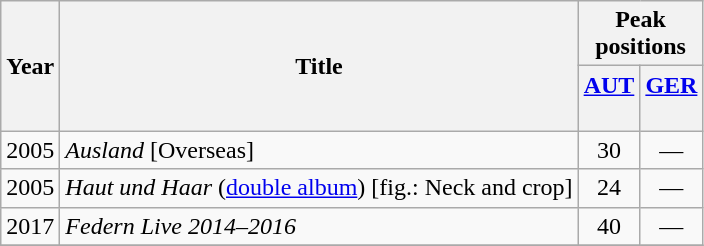<table class="wikitable">
<tr>
<th rowspan="2">Year</th>
<th rowspan="2">Title</th>
<th colspan="2">Peak positions</th>
</tr>
<tr>
<th width="30"><a href='#'>AUT</a><br><br></th>
<th width="30"><a href='#'>GER</a><br><br></th>
</tr>
<tr>
<td>2005</td>
<td><em>Ausland</em> [Overseas]</td>
<td align="center" >30</td>
<td align="center" >—</td>
</tr>
<tr>
<td>2005</td>
<td><em>Haut und Haar</em> (<a href='#'>double album</a>) [fig.: Neck and crop]</td>
<td align="center" >24</td>
<td align="center" >—</td>
</tr>
<tr>
<td>2017</td>
<td><em>Federn Live 2014–2016</em></td>
<td align="center" >40</td>
<td align="center" >—</td>
</tr>
<tr>
</tr>
</table>
